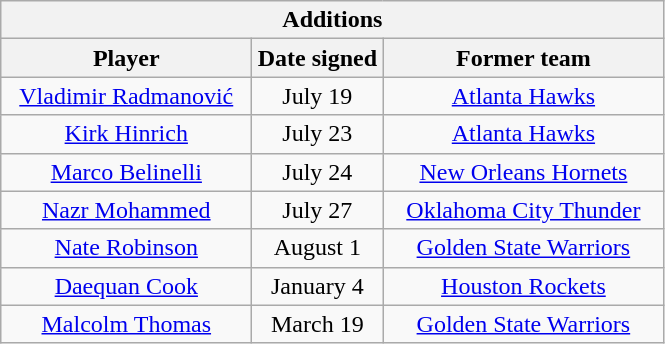<table class="wikitable" style="text-align:center">
<tr>
<th colspan=3>Additions</th>
</tr>
<tr>
<th style="width:160px">Player</th>
<th style="width:80px">Date signed</th>
<th style="width:180px">Former team</th>
</tr>
<tr>
<td><a href='#'>Vladimir Radmanović</a></td>
<td>July 19</td>
<td><a href='#'>Atlanta Hawks</a></td>
</tr>
<tr>
<td><a href='#'>Kirk Hinrich</a></td>
<td>July 23</td>
<td><a href='#'>Atlanta Hawks</a></td>
</tr>
<tr>
<td><a href='#'>Marco Belinelli</a></td>
<td>July 24</td>
<td><a href='#'>New Orleans Hornets</a></td>
</tr>
<tr>
<td><a href='#'>Nazr Mohammed</a></td>
<td>July 27</td>
<td><a href='#'>Oklahoma City Thunder</a></td>
</tr>
<tr>
<td><a href='#'>Nate Robinson</a></td>
<td>August 1</td>
<td><a href='#'>Golden State Warriors</a></td>
</tr>
<tr>
<td><a href='#'>Daequan Cook</a></td>
<td>January 4</td>
<td><a href='#'>Houston Rockets</a></td>
</tr>
<tr>
<td><a href='#'>Malcolm Thomas</a></td>
<td>March 19</td>
<td><a href='#'>Golden State Warriors</a></td>
</tr>
</table>
